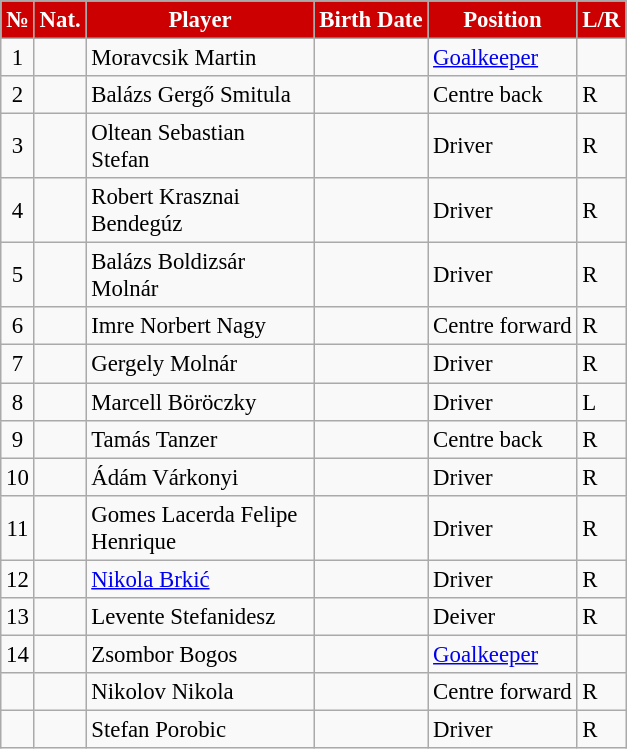<table class=wikitable bgcolor="#f7f8ff" cellpadding="3" cellspacing="0" border="1" style="font-size: 95%; border: 1px solid #CFB53B; border-collapse: collapse;">
<tr style="color: #FFFFFF;background:#CC0000">
<td align=center><strong>№</strong></td>
<td align=center><strong>Nat.</strong></td>
<td width=145; align=center><strong>Player</strong></td>
<td align=center><strong>Birth Date</strong></td>
<td align=center><strong>Position</strong></td>
<td align=center><strong>L/R</strong></td>
</tr>
<tr>
<td align=center>1</td>
<td align=center></td>
<td>Moravcsik Martin</td>
<td></td>
<td><a href='#'>Goalkeeper</a></td>
<td></td>
</tr>
<tr>
<td align=center>2</td>
<td align=center></td>
<td>Balázs Gergő Smitula</td>
<td></td>
<td>Centre back</td>
<td>R</td>
</tr>
<tr>
<td align=center>3</td>
<td align=center></td>
<td>Oltean Sebastian Stefan</td>
<td></td>
<td>Driver</td>
<td>R</td>
</tr>
<tr>
<td align=center>4</td>
<td align=center></td>
<td>Robert Krasznai Bendegúz</td>
<td></td>
<td>Driver</td>
<td>R</td>
</tr>
<tr>
<td align=center>5</td>
<td align=center></td>
<td>Balázs Boldizsár Molnár</td>
<td></td>
<td>Driver</td>
<td>R</td>
</tr>
<tr>
<td align=center>6</td>
<td align=center></td>
<td>Imre Norbert Nagy</td>
<td></td>
<td>Centre forward</td>
<td>R</td>
</tr>
<tr>
<td align=center>7</td>
<td align=center></td>
<td>Gergely Molnár</td>
<td></td>
<td>Driver</td>
<td>R</td>
</tr>
<tr>
<td align=center>8</td>
<td align=center></td>
<td>Marcell Böröczky</td>
<td></td>
<td>Driver</td>
<td>L</td>
</tr>
<tr>
<td align=center>9</td>
<td align=center></td>
<td>Tamás Tanzer</td>
<td></td>
<td>Centre back</td>
<td>R</td>
</tr>
<tr>
<td align=center>10</td>
<td align=center></td>
<td>Ádám Várkonyi</td>
<td></td>
<td>Driver</td>
<td>R</td>
</tr>
<tr>
<td align=center>11</td>
<td align=center></td>
<td>Gomes Lacerda Felipe Henrique</td>
<td></td>
<td>Driver</td>
<td>R</td>
</tr>
<tr>
<td align=center>12</td>
<td align=center></td>
<td><a href='#'>Nikola Brkić</a></td>
<td></td>
<td>Driver</td>
<td>R</td>
</tr>
<tr>
<td align=center>13</td>
<td align=center></td>
<td>Levente Stefanidesz</td>
<td></td>
<td>Deiver</td>
<td>R</td>
</tr>
<tr>
<td align=center>14</td>
<td align=center></td>
<td>Zsombor Bogos</td>
<td></td>
<td><a href='#'>Goalkeeper</a></td>
<td></td>
</tr>
<tr>
<td align=center></td>
<td align=center></td>
<td>Nikolov Nikola</td>
<td></td>
<td>Centre forward</td>
<td>R</td>
</tr>
<tr>
<td align=center></td>
<td align=center></td>
<td>Stefan Porobic</td>
<td></td>
<td>Driver</td>
<td>R</td>
</tr>
</table>
